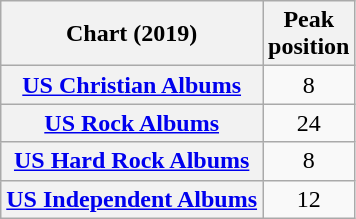<table class="wikitable sortable plainrowheaders" style="text-align:center">
<tr>
<th scope="col">Chart (2019)</th>
<th scope="col">Peak<br> position</th>
</tr>
<tr>
<th scope="row"><a href='#'> US Christian Albums</a></th>
<td>8</td>
</tr>
<tr>
<th scope="row"><a href='#'>US Rock Albums</a></th>
<td>24</td>
</tr>
<tr>
<th scope="row"><a href='#'>US Hard Rock Albums</a></th>
<td>8</td>
</tr>
<tr>
<th scope="row"><a href='#'>US Independent Albums</a></th>
<td>12</td>
</tr>
</table>
